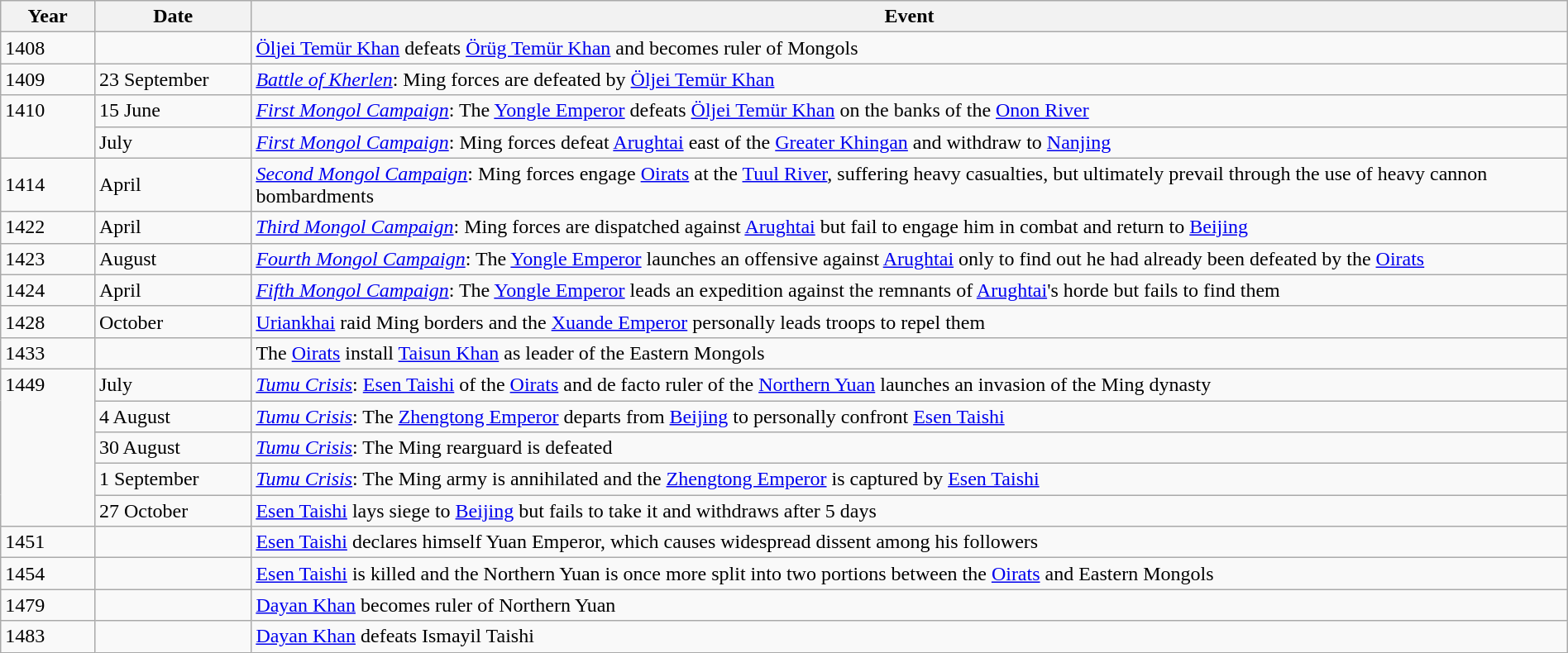<table class="wikitable" style="width:100%;">
<tr>
<th style="width:6%">Year</th>
<th style="width:10%">Date</th>
<th>Event</th>
</tr>
<tr>
<td>1408</td>
<td></td>
<td><a href='#'>Öljei Temür Khan</a> defeats <a href='#'>Örüg Temür Khan</a> and becomes ruler of Mongols</td>
</tr>
<tr>
<td>1409</td>
<td>23 September</td>
<td><em><a href='#'>Battle of Kherlen</a></em>: Ming forces are defeated by <a href='#'>Öljei Temür Khan</a></td>
</tr>
<tr>
<td rowspan="2" valign="top">1410</td>
<td>15 June</td>
<td><em><a href='#'>First Mongol Campaign</a></em>: The <a href='#'>Yongle Emperor</a> defeats <a href='#'>Öljei Temür Khan</a> on the banks of the <a href='#'>Onon River</a></td>
</tr>
<tr>
<td>July</td>
<td><em><a href='#'>First Mongol Campaign</a></em>: Ming forces defeat <a href='#'>Arughtai</a> east of the <a href='#'>Greater Khingan</a> and withdraw to <a href='#'>Nanjing</a></td>
</tr>
<tr>
<td>1414</td>
<td>April</td>
<td><em><a href='#'>Second Mongol Campaign</a></em>: Ming forces engage <a href='#'>Oirats</a> at the <a href='#'>Tuul River</a>, suffering heavy casualties, but ultimately prevail through the use of heavy cannon bombardments</td>
</tr>
<tr>
<td>1422</td>
<td>April</td>
<td><em><a href='#'>Third Mongol Campaign</a></em>: Ming forces are dispatched against <a href='#'>Arughtai</a> but fail to engage him in combat and return to <a href='#'>Beijing</a></td>
</tr>
<tr>
<td>1423</td>
<td>August</td>
<td><em><a href='#'>Fourth Mongol Campaign</a></em>: The <a href='#'>Yongle Emperor</a> launches an offensive against <a href='#'>Arughtai</a> only to find out he had already been defeated by the <a href='#'>Oirats</a></td>
</tr>
<tr>
<td>1424</td>
<td>April</td>
<td><em><a href='#'>Fifth Mongol Campaign</a></em>: The <a href='#'>Yongle Emperor</a> leads an expedition against the remnants of <a href='#'>Arughtai</a>'s horde but fails to find them</td>
</tr>
<tr>
<td>1428</td>
<td>October</td>
<td><a href='#'>Uriankhai</a> raid Ming borders and the <a href='#'>Xuande Emperor</a> personally leads troops to repel them</td>
</tr>
<tr>
<td>1433</td>
<td></td>
<td>The <a href='#'>Oirats</a> install <a href='#'>Taisun Khan</a> as leader of the Eastern Mongols</td>
</tr>
<tr>
<td rowspan="5" valign="top">1449</td>
<td>July</td>
<td><em><a href='#'>Tumu Crisis</a></em>: <a href='#'>Esen Taishi</a> of the <a href='#'>Oirats</a> and de facto ruler of the <a href='#'>Northern Yuan</a> launches an invasion of the Ming dynasty</td>
</tr>
<tr>
<td>4 August</td>
<td><em><a href='#'>Tumu Crisis</a></em>: The <a href='#'>Zhengtong Emperor</a> departs from <a href='#'>Beijing</a> to personally confront <a href='#'>Esen Taishi</a></td>
</tr>
<tr>
<td>30 August</td>
<td><em><a href='#'>Tumu Crisis</a></em>: The Ming rearguard is defeated</td>
</tr>
<tr>
<td>1 September</td>
<td><em><a href='#'>Tumu Crisis</a></em>: The Ming army is annihilated and the <a href='#'>Zhengtong Emperor</a> is captured by <a href='#'>Esen Taishi</a></td>
</tr>
<tr>
<td>27 October</td>
<td><a href='#'>Esen Taishi</a> lays siege to <a href='#'>Beijing</a> but fails to take it and withdraws after 5 days</td>
</tr>
<tr>
<td>1451</td>
<td></td>
<td><a href='#'>Esen Taishi</a> declares himself Yuan Emperor, which causes widespread dissent among his followers</td>
</tr>
<tr>
<td>1454</td>
<td></td>
<td><a href='#'>Esen Taishi</a> is killed and the Northern Yuan is once more split into two portions between the <a href='#'>Oirats</a> and Eastern Mongols</td>
</tr>
<tr>
<td>1479</td>
<td></td>
<td><a href='#'>Dayan Khan</a> becomes ruler of Northern Yuan</td>
</tr>
<tr>
<td>1483</td>
<td></td>
<td><a href='#'>Dayan Khan</a> defeats Ismayil Taishi</td>
</tr>
</table>
